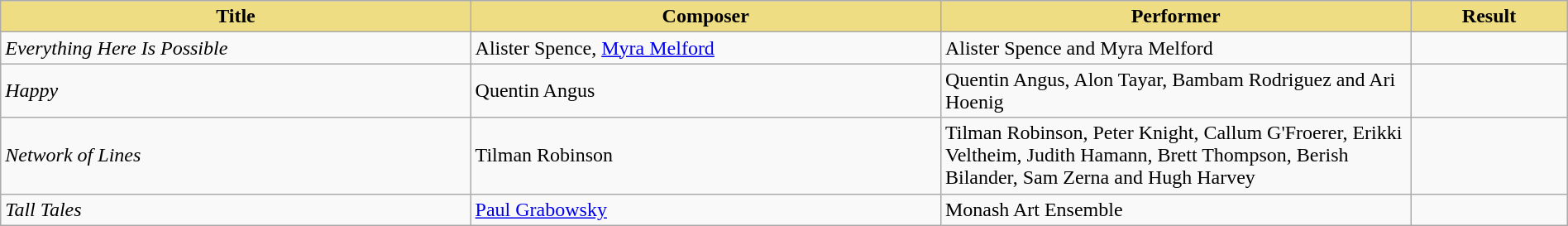<table class="wikitable" width=100%>
<tr>
<th style="width:30%;background:#EEDD82;">Title</th>
<th style="width:30%;background:#EEDD82;">Composer</th>
<th style="width:30%;background:#EEDD82;">Performer</th>
<th style="width:10%;background:#EEDD82;">Result<br></th>
</tr>
<tr>
<td><em>Everything Here Is Possible</em></td>
<td>Alister Spence, <a href='#'>Myra Melford</a></td>
<td>Alister Spence and Myra Melford</td>
<td></td>
</tr>
<tr>
<td><em>Happy</em></td>
<td>Quentin Angus</td>
<td>Quentin Angus, Alon Tayar, Bambam Rodriguez and Ari Hoenig</td>
<td></td>
</tr>
<tr>
<td><em>Network of Lines</em></td>
<td>Tilman Robinson</td>
<td>Tilman Robinson, Peter Knight, Callum G'Froerer, Erikki Veltheim, Judith Hamann, Brett Thompson, Berish Bilander, Sam Zerna and Hugh Harvey</td>
<td></td>
</tr>
<tr>
<td><em>Tall Tales</em></td>
<td><a href='#'>Paul Grabowsky</a></td>
<td>Monash Art Ensemble</td>
<td></td>
</tr>
</table>
